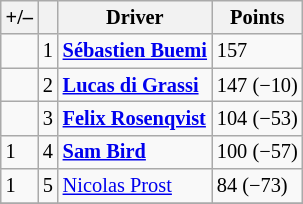<table class="wikitable" style="font-size: 85%">
<tr>
<th scope="col">+/–</th>
<th scope="col"></th>
<th scope="col">Driver</th>
<th scope="col">Points</th>
</tr>
<tr>
<td align="left"></td>
<td align="center">1</td>
<td> <strong><a href='#'>Sébastien Buemi</a></strong></td>
<td align="left">157</td>
</tr>
<tr>
<td align="left"></td>
<td align="center">2</td>
<td> <strong><a href='#'>Lucas di Grassi</a></strong></td>
<td align="left">147 (−10)</td>
</tr>
<tr>
<td align="left"></td>
<td align="center">3</td>
<td> <strong><a href='#'>Felix Rosenqvist</a></strong></td>
<td align="left">104 (−53)</td>
</tr>
<tr>
<td align="left"> 1</td>
<td align="center">4</td>
<td> <strong><a href='#'>Sam Bird</a></strong></td>
<td align="left">100 (−57)</td>
</tr>
<tr>
<td align="left"> 1</td>
<td align="center">5</td>
<td> <a href='#'>Nicolas Prost</a></td>
<td align="left">84 (−73)</td>
</tr>
<tr>
</tr>
</table>
